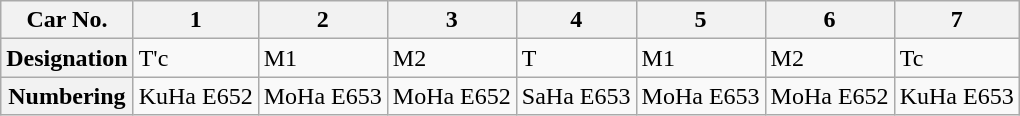<table class="wikitable">
<tr>
<th>Car No.</th>
<th>1</th>
<th>2</th>
<th>3</th>
<th>4</th>
<th>5</th>
<th>6</th>
<th>7</th>
</tr>
<tr>
<th>Designation</th>
<td>T'c</td>
<td>M1</td>
<td>M2</td>
<td>T</td>
<td>M1</td>
<td>M2</td>
<td>Tc</td>
</tr>
<tr>
<th>Numbering</th>
<td>KuHa E652</td>
<td>MoHa E653</td>
<td>MoHa E652</td>
<td>SaHa E653</td>
<td>MoHa E653</td>
<td>MoHa E652</td>
<td>KuHa E653</td>
</tr>
</table>
